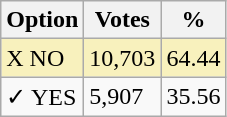<table class="wikitable">
<tr>
<th>Option</th>
<th>Votes</th>
<th>%</th>
</tr>
<tr>
<td style=background:#f8f1bd>X NO</td>
<td style=background:#f8f1bd>10,703</td>
<td style=background:#f8f1bd>64.44</td>
</tr>
<tr>
<td>✓ YES</td>
<td>5,907</td>
<td>35.56</td>
</tr>
</table>
